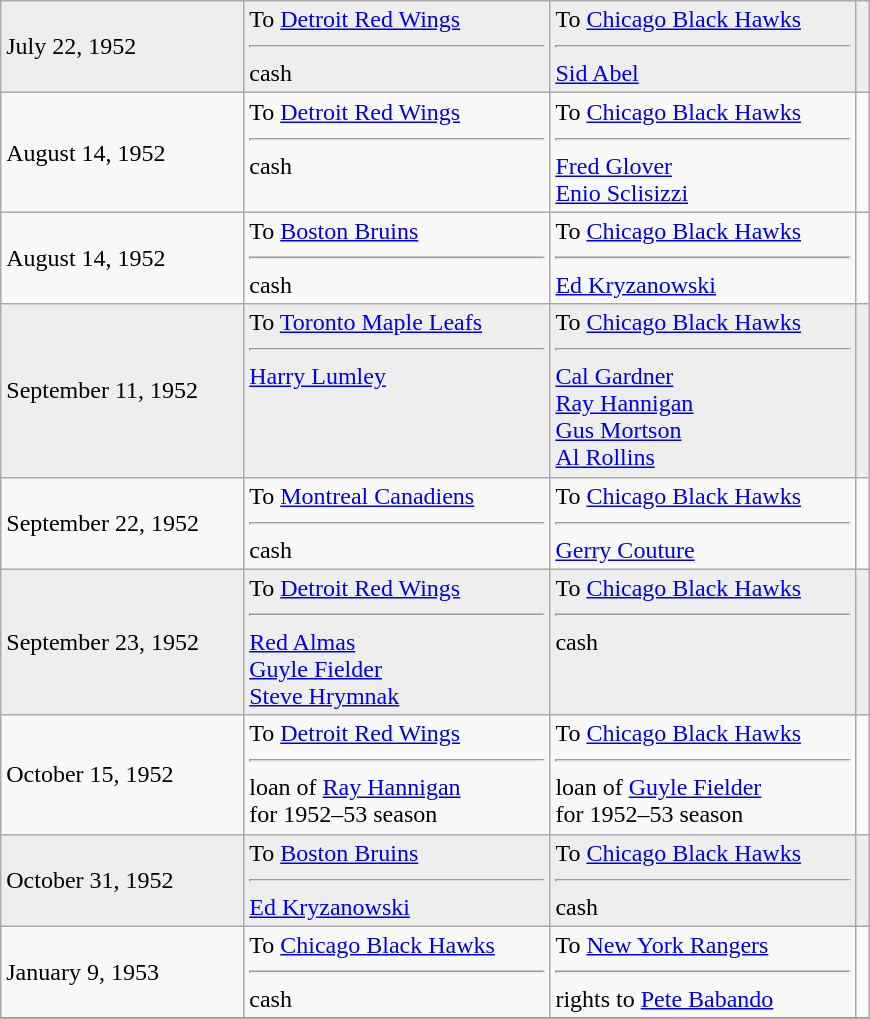<table class="wikitable" style="border:1px solid #999999; width:580px;">
<tr bgcolor="eeeeee">
<td>July 22, 1952</td>
<td valign="top">To <a href='#'>Detroit Red Wings</a><hr>cash</td>
<td valign="top">To <a href='#'>Chicago Black Hawks</a><hr><a href='#'>Sid Abel</a></td>
<td></td>
</tr>
<tr>
<td>August 14, 1952</td>
<td valign="top">To <a href='#'>Detroit Red Wings</a><hr>cash</td>
<td valign="top">To <a href='#'>Chicago Black Hawks</a><hr><a href='#'>Fred Glover</a><br><a href='#'>Enio Sclisizzi</a></td>
<td></td>
</tr>
<tr>
<td>August 14, 1952</td>
<td valign="top">To <a href='#'>Boston Bruins</a><hr>cash</td>
<td valign="top">To <a href='#'>Chicago Black Hawks</a><hr><a href='#'>Ed Kryzanowski</a></td>
<td></td>
</tr>
<tr bgcolor="eeeeee">
<td>September 11, 1952</td>
<td valign="top">To <a href='#'>Toronto Maple Leafs</a><hr><a href='#'>Harry Lumley</a></td>
<td valign="top">To <a href='#'>Chicago Black Hawks</a><hr><a href='#'>Cal Gardner</a><br><a href='#'>Ray Hannigan</a><br><a href='#'>Gus Mortson</a><br><a href='#'>Al Rollins</a></td>
<td></td>
</tr>
<tr>
<td>September 22, 1952</td>
<td valign="top">To <a href='#'>Montreal Canadiens</a><hr>cash</td>
<td valign="top">To <a href='#'>Chicago Black Hawks</a><hr><a href='#'>Gerry Couture</a></td>
<td></td>
</tr>
<tr bgcolor="eeeeee">
<td>September 23, 1952</td>
<td valign="top">To <a href='#'>Detroit Red Wings</a><hr><a href='#'>Red Almas</a><br><a href='#'>Guyle Fielder</a><br><a href='#'>Steve Hrymnak</a></td>
<td valign="top">To <a href='#'>Chicago Black Hawks</a><hr>cash</td>
<td></td>
</tr>
<tr>
<td>October 15, 1952</td>
<td valign="top">To <a href='#'>Detroit Red Wings</a><hr>loan of <a href='#'>Ray Hannigan</a><br>for 1952–53 season</td>
<td valign="top">To <a href='#'>Chicago Black Hawks</a><hr>loan of <a href='#'>Guyle Fielder</a><br>for 1952–53 season</td>
<td></td>
</tr>
<tr bgcolor="eeeeee">
<td>October 31, 1952</td>
<td valign="top">To <a href='#'>Boston Bruins</a><hr><a href='#'>Ed Kryzanowski</a></td>
<td valign="top">To <a href='#'>Chicago Black Hawks</a><hr>cash</td>
<td></td>
</tr>
<tr>
<td>January 9, 1953</td>
<td valign="top">To <a href='#'>Chicago Black Hawks</a><hr>cash</td>
<td valign="top">To <a href='#'>New York Rangers</a><hr>rights to <a href='#'>Pete Babando</a></td>
<td></td>
</tr>
<tr bgcolor="eeeeee">
</tr>
</table>
